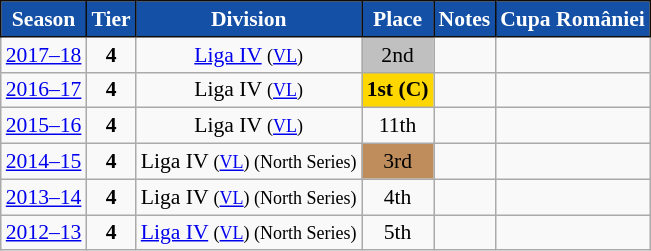<table class="wikitable" style="text-align:center; font-size:90%">
<tr>
<th style="background:#1450a6;color:#ffffff;border:1px solid #100d08;">Season</th>
<th style="background:#1450a6;color:#ffffff;border:1px solid #100d08;">Tier</th>
<th style="background:#1450a6;color:#ffffff;border:1px solid #100d08;">Division</th>
<th style="background:#1450a6;color:#ffffff;border:1px solid #100d08;">Place</th>
<th style="background:#1450a6;color:#ffffff;border:1px solid #100d08;">Notes</th>
<th style="background:#1450a6;color:#ffffff;border:1px solid #100d08;">Cupa României</th>
</tr>
<tr>
<td><a href='#'>2017–18</a></td>
<td><strong>4</strong></td>
<td><a href='#'>Liga IV</a> <small>(<a href='#'>VL</a>)</small></td>
<td align=center bgcolor=silver>2nd</td>
<td></td>
<td></td>
</tr>
<tr>
<td><a href='#'>2016–17</a></td>
<td><strong>4</strong></td>
<td>Liga IV <small>(<a href='#'>VL</a>)</small></td>
<td align=center bgcolor=gold><strong>1st (C)</strong></td>
<td></td>
<td></td>
</tr>
<tr>
<td><a href='#'>2015–16</a></td>
<td><strong>4</strong></td>
<td>Liga IV <small>(<a href='#'>VL</a>)</small></td>
<td>11th</td>
<td></td>
<td></td>
</tr>
<tr>
<td><a href='#'>2014–15</a></td>
<td><strong>4</strong></td>
<td>Liga IV <small>(<a href='#'>VL</a>) (North Series)</small></td>
<td align=center bgcolor=#BF8D5B>3rd</td>
<td></td>
<td></td>
</tr>
<tr>
<td><a href='#'>2013–14</a></td>
<td><strong>4</strong></td>
<td>Liga IV <small>(<a href='#'>VL</a>) (North Series)</small></td>
<td>4th</td>
<td></td>
<td></td>
</tr>
<tr>
<td><a href='#'>2012–13</a></td>
<td><strong>4</strong></td>
<td><a href='#'>Liga IV</a> <small>(<a href='#'>VL</a>) (North Series)</small></td>
<td>5th</td>
<td></td>
<td></td>
</tr>
</table>
